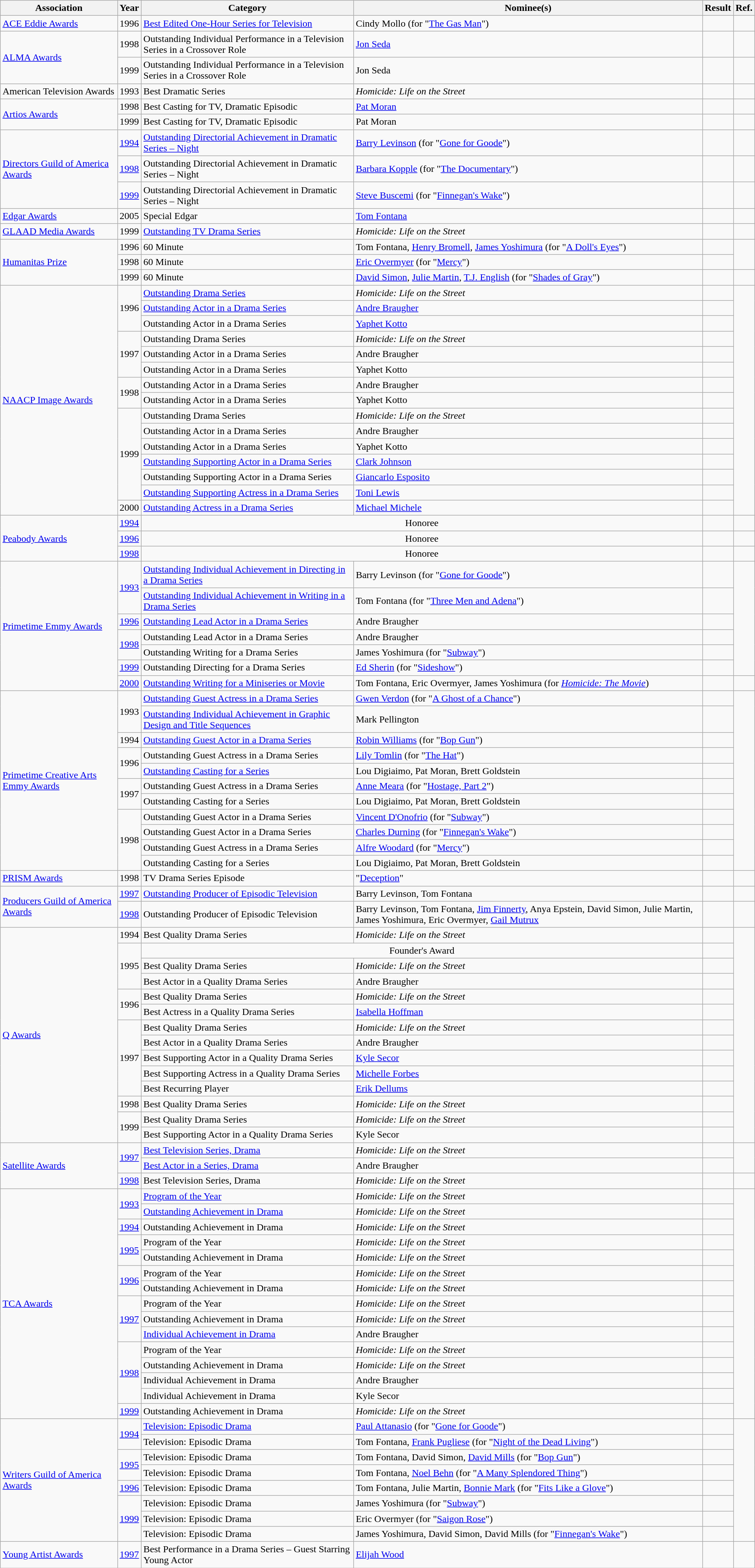<table class="wikitable">
<tr>
<th>Association</th>
<th>Year</th>
<th>Category</th>
<th>Nominee(s)</th>
<th>Result</th>
<th>Ref.</th>
</tr>
<tr>
<td><a href='#'>ACE Eddie Awards</a></td>
<td align="center">1996</td>
<td><a href='#'>Best Edited One-Hour Series for Television</a></td>
<td>Cindy Mollo (for "<a href='#'>The Gas Man</a>")</td>
<td></td>
<td align="center"></td>
</tr>
<tr>
<td rowspan="2"><a href='#'>ALMA Awards</a></td>
<td align="center">1998</td>
<td>Outstanding Individual Performance in a Television Series in a Crossover Role</td>
<td><a href='#'>Jon Seda</a></td>
<td></td>
<td align="center"></td>
</tr>
<tr>
<td align="center">1999</td>
<td>Outstanding Individual Performance in a Television Series in a Crossover Role</td>
<td>Jon Seda</td>
<td></td>
<td align="center"></td>
</tr>
<tr>
<td>American Television Awards</td>
<td align="center">1993</td>
<td>Best Dramatic Series</td>
<td><em>Homicide: Life on the Street</em></td>
<td></td>
<td align="center"></td>
</tr>
<tr>
<td rowspan="2"><a href='#'>Artios Awards</a></td>
<td align="center">1998</td>
<td>Best Casting for TV, Dramatic Episodic</td>
<td><a href='#'>Pat Moran</a></td>
<td></td>
<td align="center"></td>
</tr>
<tr>
<td align="center">1999</td>
<td>Best Casting for TV, Dramatic Episodic</td>
<td>Pat Moran</td>
<td></td>
<td align="center"></td>
</tr>
<tr>
<td rowspan="3"><a href='#'>Directors Guild of America Awards</a></td>
<td align="center"><a href='#'>1994</a></td>
<td><a href='#'>Outstanding Directorial Achievement in Dramatic Series – Night</a></td>
<td><a href='#'>Barry Levinson</a> (for "<a href='#'>Gone for Goode</a>")</td>
<td></td>
<td align="center"></td>
</tr>
<tr>
<td align="center"><a href='#'>1998</a></td>
<td>Outstanding Directorial Achievement in Dramatic Series – Night</td>
<td><a href='#'>Barbara Kopple</a> (for "<a href='#'>The Documentary</a>")</td>
<td></td>
<td align="center"></td>
</tr>
<tr>
<td align="center"><a href='#'>1999</a></td>
<td>Outstanding Directorial Achievement in Dramatic Series – Night</td>
<td><a href='#'>Steve Buscemi</a> (for "<a href='#'>Finnegan's Wake</a>")</td>
<td></td>
<td align="center"></td>
</tr>
<tr>
<td><a href='#'>Edgar Awards</a></td>
<td align="center">2005</td>
<td>Special Edgar</td>
<td><a href='#'>Tom Fontana</a></td>
<td></td>
<td align="center"></td>
</tr>
<tr>
<td><a href='#'>GLAAD Media Awards</a></td>
<td align="center">1999</td>
<td><a href='#'>Outstanding TV Drama Series</a></td>
<td><em>Homicide: Life on the Street</em></td>
<td></td>
<td align="center"></td>
</tr>
<tr>
<td rowspan="3"><a href='#'>Humanitas Prize</a></td>
<td align="center">1996</td>
<td>60 Minute</td>
<td>Tom Fontana, <a href='#'>Henry Bromell</a>, <a href='#'>James Yoshimura</a> (for "<a href='#'>A Doll's Eyes</a>")</td>
<td></td>
<td align="center" rowspan="2"></td>
</tr>
<tr>
<td align="center">1998</td>
<td>60 Minute</td>
<td><a href='#'>Eric Overmyer</a> (for "<a href='#'>Mercy</a>")</td>
<td></td>
</tr>
<tr>
<td align="center">1999</td>
<td>60 Minute</td>
<td><a href='#'>David Simon</a>, <a href='#'>Julie Martin</a>, <a href='#'>T.J. English</a> (for "<a href='#'>Shades of Gray</a>")</td>
<td></td>
<td align="center"></td>
</tr>
<tr>
<td rowspan="15"><a href='#'>NAACP Image Awards</a></td>
<td align="center" rowspan="3">1996</td>
<td><a href='#'>Outstanding Drama Series</a></td>
<td><em>Homicide: Life on the Street</em></td>
<td></td>
<td align="center" rowspan="15"></td>
</tr>
<tr>
<td><a href='#'>Outstanding Actor in a Drama Series</a></td>
<td><a href='#'>Andre Braugher</a></td>
<td></td>
</tr>
<tr>
<td>Outstanding Actor in a Drama Series</td>
<td><a href='#'>Yaphet Kotto</a></td>
<td></td>
</tr>
<tr>
<td align="center" rowspan="3">1997</td>
<td>Outstanding Drama Series</td>
<td><em>Homicide: Life on the Street</em></td>
<td></td>
</tr>
<tr>
<td>Outstanding Actor in a Drama Series</td>
<td>Andre Braugher</td>
<td></td>
</tr>
<tr>
<td>Outstanding Actor in a Drama Series</td>
<td>Yaphet Kotto</td>
<td></td>
</tr>
<tr>
<td align="center" rowspan="2">1998</td>
<td>Outstanding Actor in a Drama Series</td>
<td>Andre Braugher</td>
<td></td>
</tr>
<tr>
<td>Outstanding Actor in a Drama Series</td>
<td>Yaphet Kotto</td>
<td></td>
</tr>
<tr>
<td align="center" rowspan="6">1999</td>
<td>Outstanding Drama Series</td>
<td><em>Homicide: Life on the Street</em></td>
<td></td>
</tr>
<tr>
<td>Outstanding Actor in a Drama Series</td>
<td>Andre Braugher</td>
<td></td>
</tr>
<tr>
<td>Outstanding Actor in a Drama Series</td>
<td>Yaphet Kotto</td>
<td></td>
</tr>
<tr>
<td><a href='#'>Outstanding Supporting Actor in a Drama Series</a></td>
<td><a href='#'>Clark Johnson</a></td>
<td></td>
</tr>
<tr>
<td>Outstanding Supporting Actor in a Drama Series</td>
<td><a href='#'>Giancarlo Esposito</a></td>
<td></td>
</tr>
<tr>
<td><a href='#'>Outstanding Supporting Actress in a Drama Series</a></td>
<td><a href='#'>Toni Lewis</a></td>
<td></td>
</tr>
<tr>
<td align="center">2000</td>
<td><a href='#'>Outstanding Actress in a Drama Series</a></td>
<td><a href='#'>Michael Michele</a></td>
<td></td>
</tr>
<tr>
<td rowspan="3"><a href='#'>Peabody Awards</a></td>
<td align="center"><a href='#'>1994</a></td>
<td align="center" colspan="2">Honoree</td>
<td></td>
<td align="center"></td>
</tr>
<tr>
<td align="center"><a href='#'>1996</a></td>
<td align="center" colspan="2">Honoree</td>
<td></td>
<td align="center"></td>
</tr>
<tr>
<td align="center"><a href='#'>1998</a></td>
<td align="center" colspan="2">Honoree</td>
<td></td>
<td align="center"></td>
</tr>
<tr>
<td rowspan="7"><a href='#'>Primetime Emmy Awards</a></td>
<td align="center" rowspan="2"><a href='#'>1993</a></td>
<td><a href='#'>Outstanding Individual Achievement in Directing in a Drama Series</a></td>
<td>Barry Levinson (for "<a href='#'>Gone for Goode</a>")</td>
<td></td>
<td align="center" rowspan="6"></td>
</tr>
<tr>
<td><a href='#'>Outstanding Individual Achievement in Writing in a Drama Series</a></td>
<td>Tom Fontana (for "<a href='#'>Three Men and Adena</a>")</td>
<td></td>
</tr>
<tr>
<td align="center"><a href='#'>1996</a></td>
<td><a href='#'>Outstanding Lead Actor in a Drama Series</a></td>
<td>Andre Braugher</td>
<td></td>
</tr>
<tr>
<td align="center" rowspan="2"><a href='#'>1998</a></td>
<td>Outstanding Lead Actor in a Drama Series</td>
<td>Andre Braugher</td>
<td></td>
</tr>
<tr>
<td>Outstanding Writing for a Drama Series</td>
<td>James Yoshimura (for "<a href='#'>Subway</a>")</td>
<td></td>
</tr>
<tr>
<td align="center"><a href='#'>1999</a></td>
<td>Outstanding Directing for a Drama Series</td>
<td><a href='#'>Ed Sherin</a> (for "<a href='#'>Sideshow</a>")</td>
<td></td>
</tr>
<tr>
<td align="center"><a href='#'>2000</a></td>
<td><a href='#'>Outstanding Writing for a Miniseries or Movie</a></td>
<td>Tom Fontana, Eric Overmyer, James Yoshimura (for <em><a href='#'>Homicide: The Movie</a></em>)</td>
<td></td>
<td align="center"></td>
</tr>
<tr>
<td rowspan="11"><a href='#'>Primetime Creative Arts Emmy Awards</a></td>
<td align="center" rowspan="2">1993</td>
<td><a href='#'>Outstanding Guest Actress in a Drama Series</a></td>
<td><a href='#'>Gwen Verdon</a> (for "<a href='#'>A Ghost of a Chance</a>")</td>
<td></td>
<td align="center" rowspan="11"></td>
</tr>
<tr>
<td><a href='#'>Outstanding Individual Achievement in Graphic Design and Title Sequences</a></td>
<td>Mark Pellington</td>
<td></td>
</tr>
<tr>
<td align="center">1994</td>
<td><a href='#'>Outstanding Guest Actor in a Drama Series</a></td>
<td><a href='#'>Robin Williams</a> (for "<a href='#'>Bop Gun</a>")</td>
<td></td>
</tr>
<tr>
<td align="center" rowspan="2">1996</td>
<td>Outstanding Guest Actress in a Drama Series</td>
<td><a href='#'>Lily Tomlin</a> (for "<a href='#'>The Hat</a>")</td>
<td></td>
</tr>
<tr>
<td><a href='#'>Outstanding Casting for a Series</a></td>
<td>Lou Digiaimo, Pat Moran, Brett Goldstein</td>
<td></td>
</tr>
<tr>
<td align="center" rowspan="2">1997</td>
<td>Outstanding Guest Actress in a Drama Series</td>
<td><a href='#'>Anne Meara</a> (for "<a href='#'>Hostage, Part 2</a>")</td>
<td></td>
</tr>
<tr>
<td>Outstanding Casting for a Series</td>
<td>Lou Digiaimo, Pat Moran, Brett Goldstein</td>
<td></td>
</tr>
<tr>
<td align="center" rowspan="4">1998</td>
<td>Outstanding Guest Actor in a Drama Series</td>
<td><a href='#'>Vincent D'Onofrio</a> (for "<a href='#'>Subway</a>")</td>
<td></td>
</tr>
<tr>
<td>Outstanding Guest Actor in a Drama Series</td>
<td><a href='#'>Charles Durning</a> (for "<a href='#'>Finnegan's Wake</a>")</td>
<td></td>
</tr>
<tr>
<td>Outstanding Guest Actress in a Drama Series</td>
<td><a href='#'>Alfre Woodard</a> (for "<a href='#'>Mercy</a>")</td>
<td></td>
</tr>
<tr>
<td>Outstanding Casting for a Series</td>
<td>Lou Digiaimo, Pat Moran, Brett Goldstein</td>
<td></td>
</tr>
<tr>
<td><a href='#'>PRISM Awards</a></td>
<td align="center">1998</td>
<td>TV Drama Series Episode</td>
<td>"<a href='#'>Deception</a>"</td>
<td></td>
<td align="center"></td>
</tr>
<tr>
<td rowspan="2"><a href='#'>Producers Guild of America Awards</a></td>
<td align="center"><a href='#'>1997</a></td>
<td><a href='#'>Outstanding Producer of Episodic Television</a></td>
<td>Barry Levinson, Tom Fontana</td>
<td></td>
<td align="center"></td>
</tr>
<tr>
<td align="center"><a href='#'>1998</a></td>
<td>Outstanding Producer of Episodic Television</td>
<td>Barry Levinson, Tom Fontana, <a href='#'>Jim Finnerty</a>, Anya Epstein, David Simon, Julie Martin, James Yoshimura, Eric Overmyer, <a href='#'>Gail Mutrux</a></td>
<td></td>
<td align="center"></td>
</tr>
<tr>
<td rowspan="14"><a href='#'>Q Awards</a></td>
<td align="center">1994</td>
<td>Best Quality Drama Series</td>
<td><em>Homicide: Life on the Street</em></td>
<td></td>
<td align="center" rowspan="14"></td>
</tr>
<tr>
<td align="center" rowspan="3">1995</td>
<td align="center" colspan="2">Founder's Award</td>
<td></td>
</tr>
<tr>
<td>Best Quality Drama Series</td>
<td><em>Homicide: Life on the Street</em></td>
<td></td>
</tr>
<tr>
<td>Best Actor in a Quality Drama Series</td>
<td>Andre Braugher</td>
<td></td>
</tr>
<tr>
<td align="center" rowspan="2">1996</td>
<td>Best Quality Drama Series</td>
<td><em>Homicide: Life on the Street</em></td>
<td></td>
</tr>
<tr>
<td>Best Actress in a Quality Drama Series</td>
<td><a href='#'>Isabella Hoffman</a></td>
<td></td>
</tr>
<tr>
<td align="center" rowspan="5">1997</td>
<td>Best Quality Drama Series</td>
<td><em>Homicide: Life on the Street</em></td>
<td></td>
</tr>
<tr>
<td>Best Actor in a Quality Drama Series</td>
<td>Andre Braugher</td>
<td></td>
</tr>
<tr>
<td>Best Supporting Actor in a Quality Drama Series</td>
<td><a href='#'>Kyle Secor</a></td>
<td></td>
</tr>
<tr>
<td>Best Supporting Actress in a Quality Drama Series</td>
<td><a href='#'>Michelle Forbes</a></td>
<td></td>
</tr>
<tr>
<td>Best Recurring Player</td>
<td><a href='#'>Erik Dellums</a></td>
<td></td>
</tr>
<tr>
<td align="center">1998</td>
<td>Best Quality Drama Series</td>
<td><em>Homicide: Life on the Street</em></td>
<td></td>
</tr>
<tr>
<td align="center" rowspan="2">1999</td>
<td>Best Quality Drama Series</td>
<td><em>Homicide: Life on the Street</em></td>
<td></td>
</tr>
<tr>
<td>Best Supporting Actor in a Quality Drama Series</td>
<td>Kyle Secor</td>
<td></td>
</tr>
<tr>
<td rowspan="3"><a href='#'>Satellite Awards</a></td>
<td align="center" rowspan="2"><a href='#'>1997</a></td>
<td><a href='#'>Best Television Series, Drama</a></td>
<td><em>Homicide: Life on the Street</em></td>
<td></td>
<td align="center" rowspan="2"></td>
</tr>
<tr>
<td><a href='#'>Best Actor in a Series, Drama</a></td>
<td>Andre Braugher</td>
<td></td>
</tr>
<tr>
<td align="center"><a href='#'>1998</a></td>
<td>Best Television Series, Drama</td>
<td><em>Homicide: Life on the Street</em></td>
<td></td>
<td align="center"></td>
</tr>
<tr>
<td rowspan="15"><a href='#'>TCA Awards</a></td>
<td align="center" rowspan="2"><a href='#'>1993</a></td>
<td><a href='#'>Program of the Year</a></td>
<td><em>Homicide: Life on the Street</em></td>
<td></td>
<td align="center" rowspan="15"></td>
</tr>
<tr>
<td><a href='#'>Outstanding Achievement in Drama</a></td>
<td><em>Homicide: Life on the Street</em></td>
<td></td>
</tr>
<tr>
<td align="center"><a href='#'>1994</a></td>
<td>Outstanding Achievement in Drama</td>
<td><em>Homicide: Life on the Street</em></td>
<td></td>
</tr>
<tr>
<td align="center" rowspan="2"><a href='#'>1995</a></td>
<td>Program of the Year</td>
<td><em>Homicide: Life on the Street</em></td>
<td></td>
</tr>
<tr>
<td>Outstanding Achievement in Drama</td>
<td><em>Homicide: Life on the Street</em></td>
<td></td>
</tr>
<tr>
<td align="center" rowspan="2"><a href='#'>1996</a></td>
<td>Program of the Year</td>
<td><em>Homicide: Life on the Street</em></td>
<td></td>
</tr>
<tr>
<td>Outstanding Achievement in Drama</td>
<td><em>Homicide: Life on the Street</em></td>
<td></td>
</tr>
<tr>
<td align="center" rowspan="3"><a href='#'>1997</a></td>
<td>Program of the Year</td>
<td><em>Homicide: Life on the Street</em></td>
<td></td>
</tr>
<tr>
<td>Outstanding Achievement in Drama</td>
<td><em>Homicide: Life on the Street</em></td>
<td></td>
</tr>
<tr>
<td><a href='#'>Individual Achievement in Drama</a></td>
<td>Andre Braugher</td>
<td></td>
</tr>
<tr>
<td align="center" rowspan="4"><a href='#'>1998</a></td>
<td>Program of the Year</td>
<td><em>Homicide: Life on the Street</em></td>
<td></td>
</tr>
<tr>
<td>Outstanding Achievement in Drama</td>
<td><em>Homicide: Life on the Street</em></td>
<td></td>
</tr>
<tr>
<td>Individual Achievement in Drama</td>
<td>Andre Braugher</td>
<td></td>
</tr>
<tr>
<td>Individual Achievement in Drama</td>
<td>Kyle Secor</td>
<td></td>
</tr>
<tr>
<td align="center"><a href='#'>1999</a></td>
<td>Outstanding Achievement in Drama</td>
<td><em>Homicide: Life on the Street</em></td>
<td></td>
</tr>
<tr>
<td rowspan="8"><a href='#'>Writers Guild of America Awards</a></td>
<td align="center" rowspan="2"><a href='#'>1994</a></td>
<td><a href='#'>Television: Episodic Drama</a></td>
<td><a href='#'>Paul Attanasio</a> (for "<a href='#'>Gone for Goode</a>")</td>
<td></td>
<td align="center" rowspan="8"></td>
</tr>
<tr>
<td>Television: Episodic Drama</td>
<td>Tom Fontana, <a href='#'>Frank Pugliese</a> (for "<a href='#'>Night of the Dead Living</a>")</td>
<td></td>
</tr>
<tr>
<td align="center" rowspan="2"><a href='#'>1995</a></td>
<td>Television: Episodic Drama</td>
<td>Tom Fontana, David Simon, <a href='#'>David Mills</a> (for "<a href='#'>Bop Gun</a>")</td>
<td></td>
</tr>
<tr>
<td>Television: Episodic Drama</td>
<td>Tom Fontana, <a href='#'>Noel Behn</a> (for "<a href='#'>A Many Splendored Thing</a>")</td>
<td></td>
</tr>
<tr>
<td align="center"><a href='#'>1996</a></td>
<td>Television: Episodic Drama</td>
<td>Tom Fontana, Julie Martin, <a href='#'>Bonnie Mark</a> (for "<a href='#'>Fits Like a Glove</a>")</td>
<td></td>
</tr>
<tr>
<td align="center" rowspan="3"><a href='#'>1999</a></td>
<td>Television: Episodic Drama</td>
<td>James Yoshimura (for "<a href='#'>Subway</a>")</td>
<td></td>
</tr>
<tr>
<td>Television: Episodic Drama</td>
<td>Eric Overmyer (for "<a href='#'>Saigon Rose</a>")</td>
<td></td>
</tr>
<tr>
<td>Television: Episodic Drama</td>
<td>James Yoshimura, David Simon, David Mills (for "<a href='#'>Finnegan's Wake</a>")</td>
<td></td>
</tr>
<tr>
<td><a href='#'>Young Artist Awards</a></td>
<td align="center"><a href='#'>1997</a></td>
<td>Best Performance in a Drama Series – Guest Starring Young Actor</td>
<td><a href='#'>Elijah Wood</a></td>
<td></td>
<td align="center"></td>
</tr>
</table>
